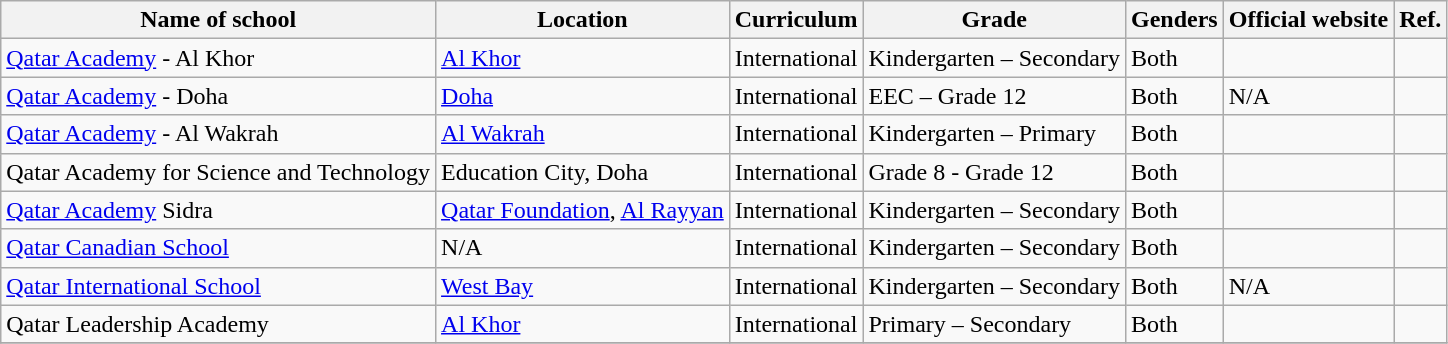<table class="wikitable">
<tr>
<th>Name of school</th>
<th>Location</th>
<th>Curriculum</th>
<th>Grade</th>
<th>Genders</th>
<th>Official website</th>
<th>Ref.</th>
</tr>
<tr>
<td><a href='#'>Qatar Academy</a> - Al Khor</td>
<td><a href='#'>Al Khor</a></td>
<td>International</td>
<td>Kindergarten – Secondary</td>
<td>Both</td>
<td></td>
<td></td>
</tr>
<tr>
<td><a href='#'>Qatar Academy</a> - Doha</td>
<td><a href='#'>Doha</a></td>
<td>International</td>
<td>EEC – Grade 12</td>
<td>Both</td>
<td>N/A</td>
<td></td>
</tr>
<tr>
<td><a href='#'>Qatar Academy</a> - Al Wakrah</td>
<td><a href='#'>Al Wakrah</a></td>
<td>International</td>
<td>Kindergarten – Primary</td>
<td>Both</td>
<td></td>
<td></td>
</tr>
<tr>
<td>Qatar Academy for Science and Technology</td>
<td>Education City, Doha</td>
<td>International</td>
<td>Grade 8 - Grade 12</td>
<td>Both</td>
<td></td>
<td></td>
</tr>
<tr>
<td><a href='#'>Qatar Academy</a> Sidra</td>
<td><a href='#'>Qatar Foundation</a>, <a href='#'>Al Rayyan</a></td>
<td>International</td>
<td>Kindergarten – Secondary</td>
<td>Both</td>
<td></td>
<td></td>
</tr>
<tr>
<td><a href='#'>Qatar Canadian School</a></td>
<td>N/A</td>
<td>International</td>
<td>Kindergarten – Secondary</td>
<td>Both</td>
<td></td>
<td></td>
</tr>
<tr>
<td><a href='#'>Qatar International School</a></td>
<td><a href='#'>West Bay</a></td>
<td>International</td>
<td>Kindergarten – Secondary</td>
<td>Both</td>
<td>N/A</td>
<td></td>
</tr>
<tr>
<td>Qatar Leadership Academy</td>
<td><a href='#'>Al Khor</a></td>
<td>International</td>
<td>Primary – Secondary</td>
<td>Both</td>
<td></td>
<td></td>
</tr>
<tr>
</tr>
</table>
